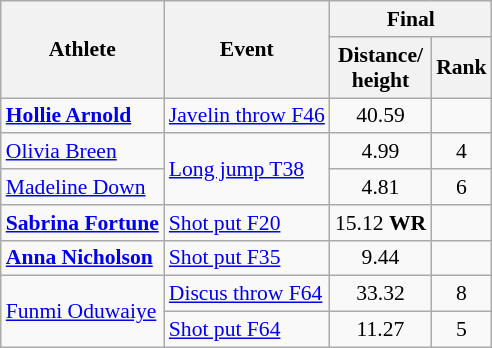<table class=wikitable style="font-size:90%">
<tr>
<th rowspan="2">Athlete</th>
<th rowspan="2">Event</th>
<th colspan="2">Final</th>
</tr>
<tr>
<th>Distance/<br>height</th>
<th>Rank</th>
</tr>
<tr style="text-align:center">
<td style="text-align:left"><strong><a href='#'>Hollie Arnold</a></strong></td>
<td style="text-align:left"><a href='#'>Javelin throw F46</a></td>
<td>40.59</td>
<td></td>
</tr>
<tr style="text-align:center">
<td style="text-align:left"><a href='#'>Olivia Breen</a></td>
<td rowspan="2" style="text-align:left"><a href='#'>Long jump T38</a></td>
<td>4.99</td>
<td>4</td>
</tr>
<tr style="text-align:center">
<td style="text-align:left"><a href='#'>Madeline Down</a></td>
<td>4.81</td>
<td>6</td>
</tr>
<tr style="text-align:center">
<td style="text-align:left"><strong><a href='#'>Sabrina Fortune</a></strong></td>
<td style="text-align:left"><a href='#'>Shot put F20</a></td>
<td>15.12 <strong>WR</strong></td>
<td></td>
</tr>
<tr style="text-align:center">
<td style="text-align:left"><strong><a href='#'>Anna Nicholson</a></strong></td>
<td style="text-align:left"><a href='#'>Shot put F35</a></td>
<td>9.44</td>
<td></td>
</tr>
<tr style="text-align:center">
<td style="text-align:left" rowspan=2><a href='#'>Funmi Oduwaiye</a></td>
<td style="text-align:left"><a href='#'>Discus throw F64</a></td>
<td>33.32</td>
<td>8</td>
</tr>
<tr style="text-align:center">
<td style="text-align:left"><a href='#'>Shot put F64</a></td>
<td>11.27</td>
<td>5</td>
</tr>
</table>
